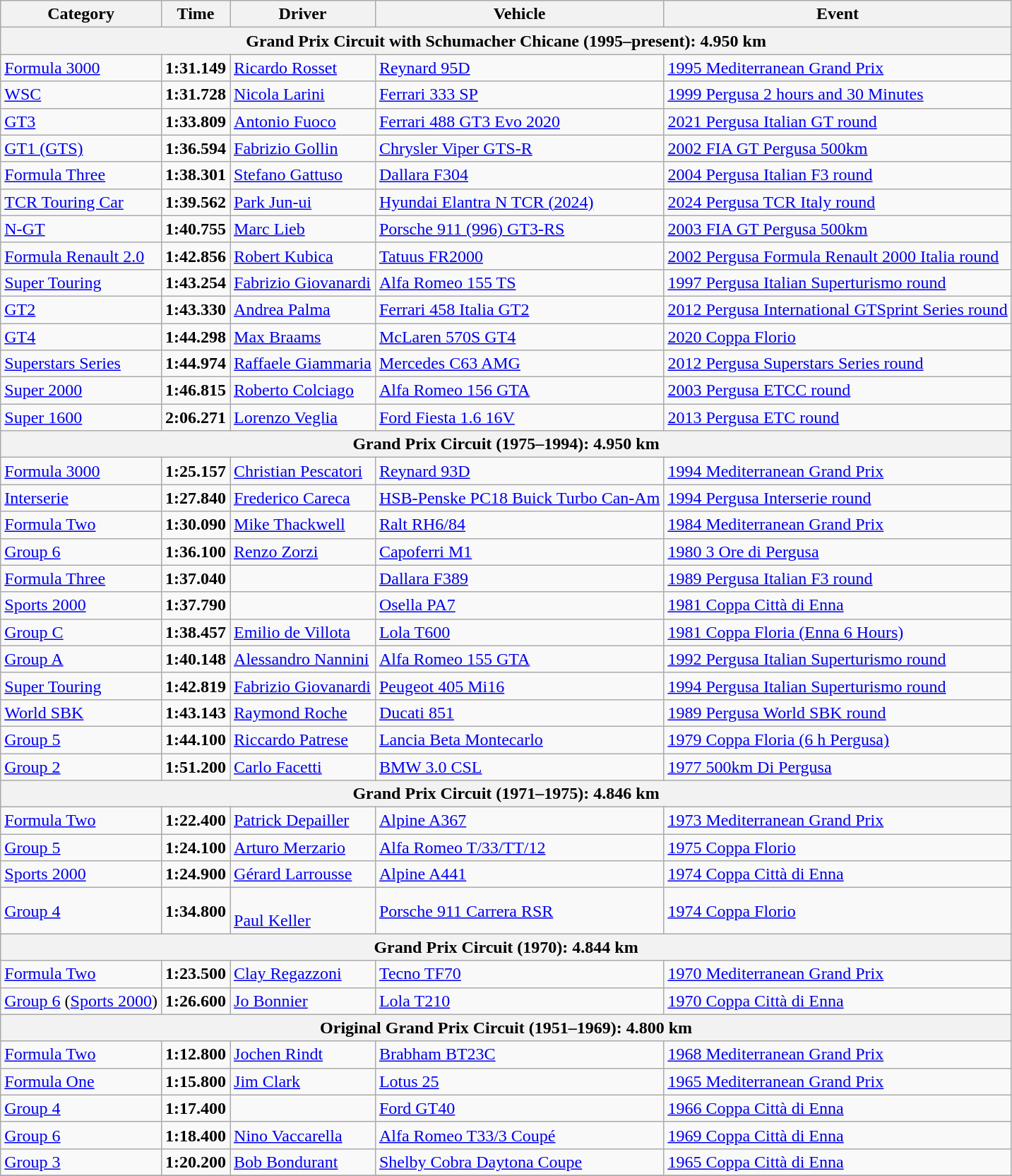<table class="wikitable">
<tr>
<th>Category</th>
<th>Time</th>
<th>Driver</th>
<th>Vehicle</th>
<th>Event</th>
</tr>
<tr>
<th colspan=5>Grand Prix Circuit with Schumacher Chicane (1995–present): 4.950 km</th>
</tr>
<tr>
<td><a href='#'>Formula 3000</a></td>
<td><strong>1:31.149</strong></td>
<td><a href='#'>Ricardo Rosset</a></td>
<td><a href='#'>Reynard 95D</a></td>
<td><a href='#'>1995 Mediterranean Grand Prix</a></td>
</tr>
<tr>
<td><a href='#'>WSC</a></td>
<td><strong>1:31.728</strong></td>
<td><a href='#'>Nicola Larini</a></td>
<td><a href='#'>Ferrari 333 SP</a></td>
<td><a href='#'>1999 Pergusa 2 hours and 30 Minutes</a></td>
</tr>
<tr>
<td><a href='#'>GT3</a></td>
<td><strong>1:33.809</strong></td>
<td><a href='#'>Antonio Fuoco</a></td>
<td><a href='#'>Ferrari 488 GT3 Evo 2020</a></td>
<td><a href='#'>2021 Pergusa Italian GT round</a></td>
</tr>
<tr>
<td><a href='#'>GT1 (GTS)</a></td>
<td><strong>1:36.594</strong></td>
<td><a href='#'>Fabrizio Gollin</a></td>
<td><a href='#'>Chrysler Viper GTS-R</a></td>
<td><a href='#'>2002 FIA GT Pergusa 500km</a></td>
</tr>
<tr>
<td><a href='#'>Formula Three</a></td>
<td><strong>1:38.301</strong></td>
<td><a href='#'>Stefano Gattuso</a></td>
<td><a href='#'>Dallara F304</a></td>
<td><a href='#'>2004 Pergusa Italian F3 round</a></td>
</tr>
<tr>
<td><a href='#'>TCR Touring Car</a></td>
<td><strong>1:39.562</strong></td>
<td><a href='#'>Park Jun-ui</a></td>
<td><a href='#'>Hyundai Elantra N TCR (2024)</a></td>
<td><a href='#'>2024 Pergusa TCR Italy round</a></td>
</tr>
<tr>
<td><a href='#'>N-GT</a></td>
<td><strong>1:40.755</strong></td>
<td><a href='#'>Marc Lieb</a></td>
<td><a href='#'>Porsche 911 (996) GT3-RS</a></td>
<td><a href='#'>2003 FIA GT Pergusa 500km</a></td>
</tr>
<tr>
<td><a href='#'>Formula Renault 2.0</a></td>
<td><strong>1:42.856</strong></td>
<td><a href='#'>Robert Kubica</a></td>
<td><a href='#'>Tatuus FR2000</a></td>
<td><a href='#'>2002 Pergusa Formula Renault 2000 Italia round</a></td>
</tr>
<tr>
<td><a href='#'>Super Touring</a></td>
<td><strong>1:43.254</strong></td>
<td><a href='#'>Fabrizio Giovanardi</a></td>
<td><a href='#'>Alfa Romeo 155 TS</a></td>
<td><a href='#'>1997 Pergusa Italian Superturismo round</a></td>
</tr>
<tr>
<td><a href='#'>GT2</a></td>
<td><strong>1:43.330</strong></td>
<td><a href='#'>Andrea Palma</a></td>
<td><a href='#'>Ferrari 458 Italia GT2</a></td>
<td><a href='#'>2012 Pergusa International GTSprint Series round</a></td>
</tr>
<tr>
<td><a href='#'>GT4</a></td>
<td><strong>1:44.298</strong></td>
<td><a href='#'>Max Braams</a></td>
<td><a href='#'>McLaren 570S GT4</a></td>
<td><a href='#'>2020 Coppa Florio</a></td>
</tr>
<tr>
<td><a href='#'>Superstars Series</a></td>
<td><strong>1:44.974</strong></td>
<td><a href='#'>Raffaele Giammaria</a></td>
<td><a href='#'>Mercedes C63 AMG</a></td>
<td><a href='#'>2012 Pergusa Superstars Series round</a></td>
</tr>
<tr>
<td><a href='#'>Super 2000</a></td>
<td><strong>1:46.815</strong></td>
<td><a href='#'>Roberto Colciago</a></td>
<td><a href='#'>Alfa Romeo 156 GTA</a></td>
<td><a href='#'>2003 Pergusa ETCC round</a></td>
</tr>
<tr>
<td><a href='#'>Super 1600</a></td>
<td><strong>2:06.271</strong></td>
<td><a href='#'>Lorenzo Veglia</a></td>
<td><a href='#'>Ford Fiesta 1.6 16V</a></td>
<td><a href='#'>2013 Pergusa ETC round</a></td>
</tr>
<tr>
<th colspan=5>Grand Prix Circuit (1975–1994): 4.950 km</th>
</tr>
<tr>
<td><a href='#'>Formula 3000</a></td>
<td><strong>1:25.157</strong></td>
<td><a href='#'>Christian Pescatori</a></td>
<td><a href='#'>Reynard 93D</a></td>
<td><a href='#'>1994 Mediterranean Grand Prix</a></td>
</tr>
<tr>
<td><a href='#'>Interserie</a></td>
<td><strong>1:27.840</strong></td>
<td><a href='#'>Frederico Careca</a></td>
<td><a href='#'>HSB-Penske PC18 Buick Turbo Can-Am</a></td>
<td><a href='#'>1994 Pergusa Interserie round</a></td>
</tr>
<tr>
<td><a href='#'>Formula Two</a></td>
<td><strong>1:30.090</strong></td>
<td><a href='#'>Mike Thackwell</a></td>
<td><a href='#'>Ralt RH6/84</a></td>
<td><a href='#'>1984 Mediterranean Grand Prix</a></td>
</tr>
<tr>
<td><a href='#'>Group 6</a></td>
<td><strong>1:36.100</strong></td>
<td><a href='#'>Renzo Zorzi</a></td>
<td><a href='#'>Capoferri M1</a></td>
<td><a href='#'>1980 3 Ore di Pergusa</a></td>
</tr>
<tr>
<td><a href='#'>Formula Three</a></td>
<td><strong>1:37.040</strong></td>
<td></td>
<td><a href='#'>Dallara F389</a></td>
<td><a href='#'>1989 Pergusa Italian F3 round</a></td>
</tr>
<tr>
<td><a href='#'>Sports 2000</a></td>
<td><strong>1:37.790</strong></td>
<td></td>
<td><a href='#'>Osella PA7</a></td>
<td><a href='#'>1981 Coppa Città di Enna</a></td>
</tr>
<tr>
<td><a href='#'>Group C</a></td>
<td><strong>1:38.457</strong></td>
<td><a href='#'>Emilio de Villota</a></td>
<td><a href='#'>Lola T600</a></td>
<td><a href='#'>1981 Coppa Floria (Enna 6 Hours)</a></td>
</tr>
<tr>
<td><a href='#'>Group A</a></td>
<td><strong>1:40.148</strong></td>
<td><a href='#'>Alessandro Nannini</a></td>
<td><a href='#'>Alfa Romeo 155 GTA</a></td>
<td><a href='#'>1992 Pergusa Italian Superturismo round</a></td>
</tr>
<tr>
<td><a href='#'>Super Touring</a></td>
<td><strong>1:42.819</strong></td>
<td><a href='#'>Fabrizio Giovanardi</a></td>
<td><a href='#'>Peugeot 405 Mi16</a></td>
<td><a href='#'>1994 Pergusa Italian Superturismo round</a></td>
</tr>
<tr>
<td><a href='#'>World SBK</a></td>
<td><strong>1:43.143</strong></td>
<td><a href='#'>Raymond Roche</a></td>
<td><a href='#'>Ducati 851</a></td>
<td><a href='#'>1989 Pergusa World SBK round</a></td>
</tr>
<tr>
<td><a href='#'>Group 5</a></td>
<td><strong>1:44.100</strong></td>
<td><a href='#'>Riccardo Patrese</a></td>
<td><a href='#'>Lancia Beta Montecarlo</a></td>
<td><a href='#'>1979 Coppa Floria (6 h Pergusa)</a></td>
</tr>
<tr>
<td><a href='#'>Group 2</a></td>
<td><strong>1:51.200</strong></td>
<td><a href='#'>Carlo Facetti</a></td>
<td><a href='#'>BMW 3.0 CSL</a></td>
<td><a href='#'>1977 500km Di Pergusa</a></td>
</tr>
<tr>
<th colspan=5>Grand Prix Circuit (1971–1975): 4.846 km</th>
</tr>
<tr>
<td><a href='#'>Formula Two</a></td>
<td><strong>1:22.400</strong></td>
<td><a href='#'>Patrick Depailler</a></td>
<td><a href='#'>Alpine A367</a></td>
<td><a href='#'>1973 Mediterranean Grand Prix</a></td>
</tr>
<tr>
<td><a href='#'>Group 5</a></td>
<td><strong>1:24.100</strong></td>
<td><a href='#'>Arturo Merzario</a></td>
<td><a href='#'>Alfa Romeo T/33/TT/12</a></td>
<td><a href='#'>1975 Coppa Florio</a></td>
</tr>
<tr>
<td><a href='#'>Sports 2000</a></td>
<td><strong>1:24.900</strong></td>
<td><a href='#'>Gérard Larrousse</a></td>
<td><a href='#'>Alpine A441</a></td>
<td><a href='#'>1974 Coppa Città di Enna</a></td>
</tr>
<tr>
<td><a href='#'>Group 4</a></td>
<td><strong>1:34.800</strong></td>
<td><br><a href='#'>Paul Keller</a></td>
<td><a href='#'>Porsche 911 Carrera RSR</a></td>
<td><a href='#'>1974 Coppa Florio</a></td>
</tr>
<tr>
<th colspan=5>Grand Prix Circuit (1970): 4.844 km</th>
</tr>
<tr>
<td><a href='#'>Formula Two</a></td>
<td><strong>1:23.500</strong></td>
<td><a href='#'>Clay Regazzoni</a></td>
<td><a href='#'>Tecno TF70</a></td>
<td><a href='#'>1970 Mediterranean Grand Prix</a></td>
</tr>
<tr>
<td><a href='#'>Group 6</a> (<a href='#'>Sports 2000</a>)</td>
<td><strong>1:26.600</strong></td>
<td><a href='#'>Jo Bonnier</a></td>
<td><a href='#'>Lola T210</a></td>
<td><a href='#'>1970 Coppa Città di Enna</a></td>
</tr>
<tr>
<th colspan=5>Original Grand Prix Circuit (1951–1969): 4.800 km</th>
</tr>
<tr>
<td><a href='#'>Formula Two</a></td>
<td><strong>1:12.800</strong></td>
<td><a href='#'>Jochen Rindt</a></td>
<td><a href='#'>Brabham BT23C</a></td>
<td><a href='#'>1968 Mediterranean Grand Prix</a></td>
</tr>
<tr>
<td><a href='#'>Formula One</a></td>
<td><strong>1:15.800</strong></td>
<td><a href='#'>Jim Clark</a></td>
<td><a href='#'>Lotus 25</a></td>
<td><a href='#'>1965 Mediterranean Grand Prix</a></td>
</tr>
<tr>
<td><a href='#'>Group 4</a></td>
<td><strong>1:17.400</strong></td>
<td></td>
<td><a href='#'>Ford GT40</a></td>
<td><a href='#'>1966 Coppa Città di Enna</a></td>
</tr>
<tr>
<td><a href='#'>Group 6</a></td>
<td><strong>1:18.400</strong></td>
<td><a href='#'>Nino Vaccarella</a></td>
<td><a href='#'>Alfa Romeo T33/3 Coupé</a></td>
<td><a href='#'>1969 Coppa Città di Enna</a></td>
</tr>
<tr>
<td><a href='#'>Group 3</a></td>
<td><strong>1:20.200</strong></td>
<td><a href='#'>Bob Bondurant</a></td>
<td><a href='#'>Shelby Cobra Daytona Coupe</a></td>
<td><a href='#'>1965 Coppa Città di Enna</a></td>
</tr>
<tr>
</tr>
</table>
